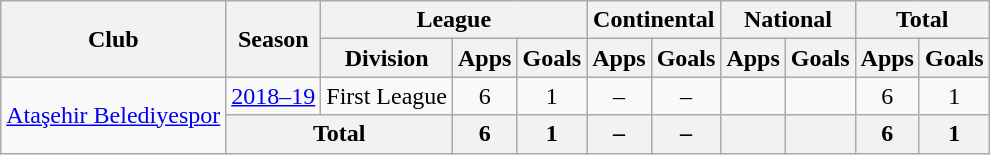<table class="wikitable" style="text-align: center;">
<tr>
<th rowspan=2>Club</th>
<th rowspan=2>Season</th>
<th colspan=3>League</th>
<th colspan=2>Continental</th>
<th colspan=2>National</th>
<th colspan=2>Total</th>
</tr>
<tr>
<th>Division</th>
<th>Apps</th>
<th>Goals</th>
<th>Apps</th>
<th>Goals</th>
<th>Apps</th>
<th>Goals</th>
<th>Apps</th>
<th>Goals</th>
</tr>
<tr>
<td rowspan=2><a href='#'>Ataşehir Belediyespor</a></td>
<td><a href='#'>2018–19</a></td>
<td>First League</td>
<td>6</td>
<td>1</td>
<td>–</td>
<td>–</td>
<td></td>
<td></td>
<td>6</td>
<td>1</td>
</tr>
<tr>
<th colspan="2">Total</th>
<th>6</th>
<th>1</th>
<th>–</th>
<th>–</th>
<th></th>
<th></th>
<th>6</th>
<th>1</th>
</tr>
</table>
